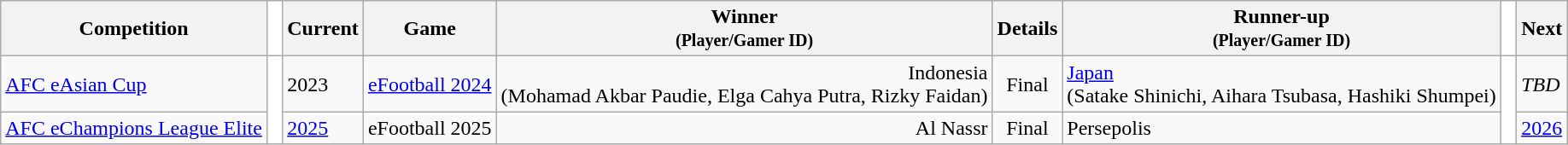<table class="wikitable sortable">
<tr>
<th>Competition</th>
<td width="1%" rowspan=1 style="background-color:#ffffff;"></td>
<th>Current</th>
<th>Game</th>
<th>Winner <br><small>(Player/Gamer ID)</small></th>
<th>Details</th>
<th>Runner-up<br><small>(Player/Gamer ID)</small></th>
<td width="1%" rowspan=1 style="background-color:#ffffff;"></td>
<th>Next</th>
</tr>
<tr>
<td><a href='#'>AFC eAsian Cup</a></td>
<td width="1%" rowspan=4 style="background-color:#ffffff;"></td>
<td>2023</td>
<td><a href='#'>eFootball 2024</a></td>
<td style="text-align:right">Indonesia  <br> (Mohamad Akbar Paudie, Elga Cahya Putra, Rizky Faidan)</td>
<td style="text-align:center">Final</td>
<td> <a href='#'>Japan</a><br> (Satake Shinichi, Aihara Tsubasa, Hashiki Shumpei)</td>
<td width="1%" rowspan=4 style="background-color:#ffffff;"></td>
<td><em>TBD</em></td>
</tr>
<tr>
<td><a href='#'>AFC eChampions League Elite</a></td>
<td><a href='#'>2025</a></td>
<td>eFootball 2025</td>
<td style="text-align:right">Al Nassr </td>
<td style="text-align:center">Final</td>
<td> Persepolis</td>
<td><a href='#'>2026</a></td>
</tr>
</table>
